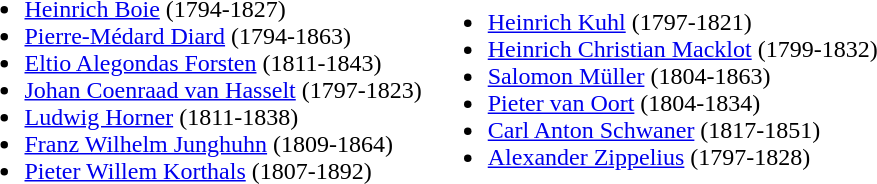<table class="vatop">
<tr>
<td><br><ul><li><a href='#'>Heinrich Boie</a> (1794‐1827)</li><li><a href='#'>Pierre-Médard Diard</a> (1794‐1863)</li><li><a href='#'>Eltio Alegondas Forsten</a> (1811‐1843)</li><li><a href='#'>Johan Coenraad van Hasselt</a> (1797‐1823)</li><li><a href='#'>Ludwig Horner</a> (1811‐1838)</li><li><a href='#'>Franz Wilhelm Junghuhn</a> (1809‐1864)</li><li><a href='#'>Pieter Willem Korthals</a> (1807‐1892)</li></ul></td>
<td><br><ul><li><a href='#'>Heinrich Kuhl</a> (1797‐1821)</li><li><a href='#'>Heinrich Christian Macklot</a> (1799‐1832)</li><li><a href='#'>Salomon Müller</a> (1804‐1863)</li><li><a href='#'>Pieter van Oort</a> (1804‐1834)</li><li><a href='#'>Carl Anton Schwaner</a> (1817‐1851)</li><li><a href='#'>Alexander Zippelius</a> (1797‐1828)</li></ul></td>
</tr>
</table>
